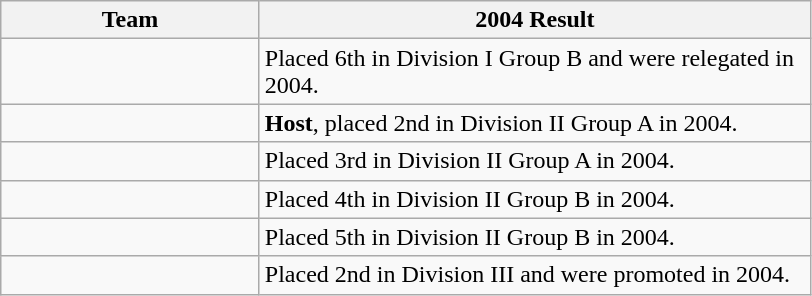<table class="wikitable">
<tr>
<th width=165>Team</th>
<th width=360>2004 Result</th>
</tr>
<tr>
<td></td>
<td>Placed 6th in Division I Group B and were relegated in 2004.</td>
</tr>
<tr>
<td></td>
<td><strong>Host</strong>, placed 2nd in Division II Group A in 2004.</td>
</tr>
<tr>
<td></td>
<td>Placed 3rd in Division II Group A in 2004.</td>
</tr>
<tr>
<td></td>
<td>Placed 4th in Division II Group B in 2004.</td>
</tr>
<tr>
<td></td>
<td>Placed 5th in Division II Group B in 2004.</td>
</tr>
<tr>
<td></td>
<td>Placed 2nd in Division III and were promoted in 2004.</td>
</tr>
</table>
